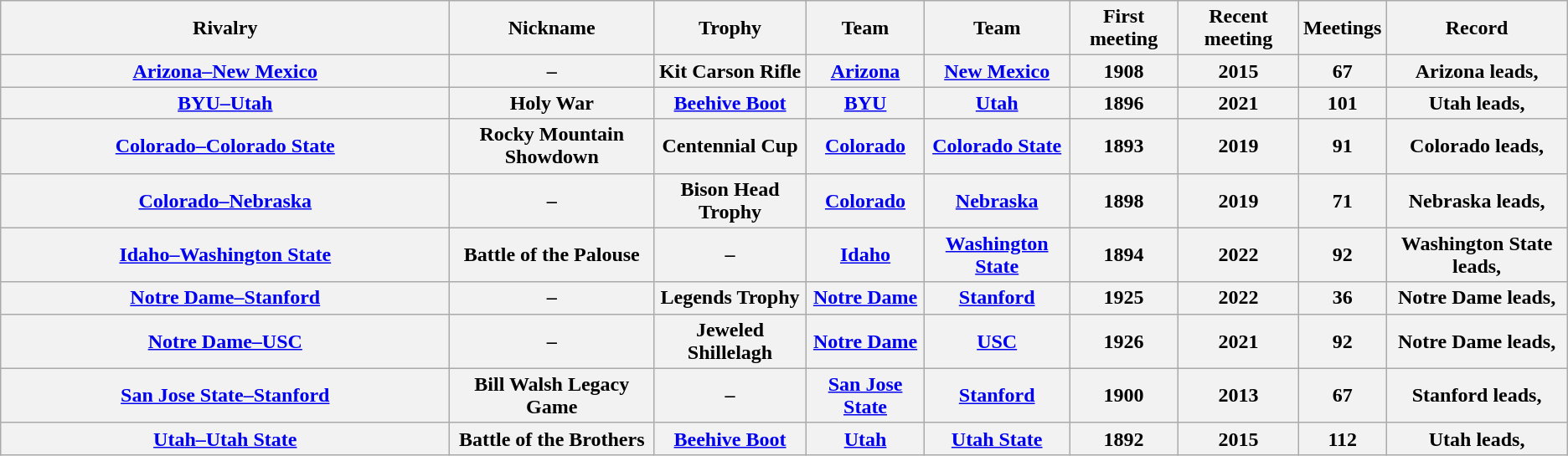<table class="wikitable sortable" style="text-align: center;">
<tr>
<th style="width:350px;">Rivalry</th>
<th>Nickname</th>
<th>Trophy</th>
<th>Team</th>
<th>Team</th>
<th>First meeting</th>
<th>Recent meeting</th>
<th>Meetings</th>
<th>Record</th>
</tr>
<tr>
<th><a href='#'>Arizona–New Mexico</a></th>
<th>–</th>
<th>Kit Carson Rifle</th>
<th><a href='#'>Arizona</a></th>
<th><a href='#'>New Mexico</a></th>
<th>1908</th>
<th>2015</th>
<th>67</th>
<th>Arizona leads, </th>
</tr>
<tr>
<th><a href='#'>BYU–Utah</a></th>
<th>Holy War</th>
<th><a href='#'>Beehive Boot</a></th>
<th><a href='#'>BYU</a></th>
<th><a href='#'>Utah</a></th>
<th>1896</th>
<th>2021</th>
<th>101</th>
<th>Utah leads, </th>
</tr>
<tr>
<th><a href='#'>Colorado–Colorado State</a></th>
<th>Rocky Mountain Showdown</th>
<th>Centennial Cup</th>
<th><a href='#'>Colorado</a></th>
<th><a href='#'>Colorado State</a></th>
<th>1893</th>
<th>2019</th>
<th>91</th>
<th>Colorado leads, </th>
</tr>
<tr>
<th><a href='#'>Colorado–Nebraska</a></th>
<th>–</th>
<th>Bison Head Trophy</th>
<th><a href='#'>Colorado</a></th>
<th><a href='#'>Nebraska</a></th>
<th>1898</th>
<th>2019</th>
<th>71</th>
<th>Nebraska leads, </th>
</tr>
<tr>
<th><a href='#'>Idaho–Washington State</a></th>
<th>Battle of the Palouse</th>
<th>–</th>
<th><a href='#'>Idaho</a></th>
<th><a href='#'>Washington State</a></th>
<th>1894</th>
<th>2022</th>
<th>92</th>
<th>Washington State leads, </th>
</tr>
<tr>
<th><a href='#'>Notre Dame–Stanford</a></th>
<th>–</th>
<th>Legends Trophy</th>
<th><a href='#'>Notre Dame</a></th>
<th><a href='#'>Stanford</a></th>
<th>1925</th>
<th>2022</th>
<th>36</th>
<th>Notre Dame leads, </th>
</tr>
<tr>
<th><a href='#'>Notre Dame–USC</a></th>
<th>–</th>
<th>Jeweled Shillelagh</th>
<th><a href='#'>Notre Dame</a></th>
<th><a href='#'>USC</a></th>
<th>1926</th>
<th>2021</th>
<th>92</th>
<th>Notre Dame leads, </th>
</tr>
<tr>
<th><a href='#'>San Jose State–Stanford</a></th>
<th>Bill Walsh Legacy Game</th>
<th>–</th>
<th><a href='#'>San Jose State</a></th>
<th><a href='#'>Stanford</a></th>
<th>1900</th>
<th>2013</th>
<th>67</th>
<th>Stanford leads, </th>
</tr>
<tr>
<th><a href='#'>Utah–Utah State</a></th>
<th>Battle of the Brothers</th>
<th><a href='#'>Beehive Boot</a></th>
<th><a href='#'>Utah</a></th>
<th><a href='#'>Utah State</a></th>
<th>1892</th>
<th>2015</th>
<th>112</th>
<th>Utah leads, </th>
</tr>
</table>
